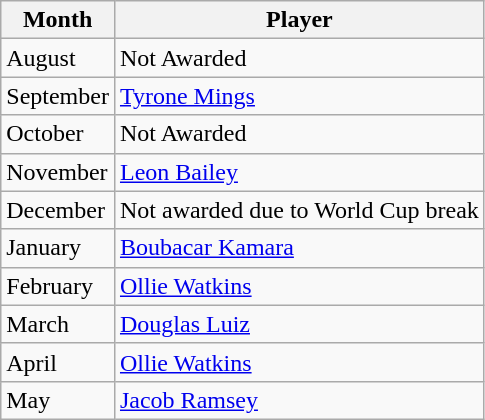<table class="wikitable" style="text-align:left">
<tr>
<th>Month</th>
<th>Player</th>
</tr>
<tr>
<td>August</td>
<td>Not Awarded</td>
</tr>
<tr>
<td>September</td>
<td> <a href='#'>Tyrone Mings</a></td>
</tr>
<tr>
<td>October</td>
<td>Not Awarded</td>
</tr>
<tr>
<td>November</td>
<td> <a href='#'>Leon Bailey</a></td>
</tr>
<tr>
<td>December</td>
<td>Not awarded due to World Cup break</td>
</tr>
<tr>
<td>January</td>
<td> <a href='#'>Boubacar Kamara</a></td>
</tr>
<tr>
<td>February</td>
<td> <a href='#'>Ollie Watkins</a></td>
</tr>
<tr>
<td>March</td>
<td> <a href='#'>Douglas Luiz</a></td>
</tr>
<tr>
<td>April</td>
<td> <a href='#'>Ollie Watkins</a></td>
</tr>
<tr>
<td>May</td>
<td> <a href='#'>Jacob Ramsey</a></td>
</tr>
</table>
